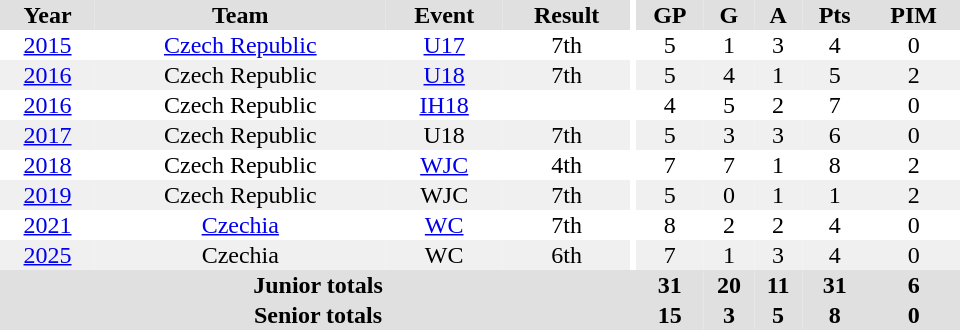<table border="0" cellpadding="1" cellspacing="0" ID="Table3" style="text-align:center; width:40em">
<tr ALIGN="center" bgcolor="#e0e0e0">
<th>Year</th>
<th>Team</th>
<th>Event</th>
<th>Result</th>
<th rowspan="102" bgcolor="#ffffff"></th>
<th>GP</th>
<th>G</th>
<th>A</th>
<th>Pts</th>
<th>PIM</th>
</tr>
<tr>
<td><a href='#'>2015</a></td>
<td><a href='#'>Czech Republic</a></td>
<td><a href='#'>U17</a></td>
<td>7th</td>
<td>5</td>
<td>1</td>
<td>3</td>
<td>4</td>
<td>0</td>
</tr>
<tr bgcolor="#f0f0f0">
<td><a href='#'>2016</a></td>
<td>Czech Republic</td>
<td><a href='#'>U18</a></td>
<td>7th</td>
<td>5</td>
<td>4</td>
<td>1</td>
<td>5</td>
<td>2</td>
</tr>
<tr>
<td><a href='#'>2016</a></td>
<td>Czech Republic</td>
<td><a href='#'>IH18</a></td>
<td></td>
<td>4</td>
<td>5</td>
<td>2</td>
<td>7</td>
<td>0</td>
</tr>
<tr bgcolor="#f0f0f0">
<td><a href='#'>2017</a></td>
<td>Czech Republic</td>
<td>U18</td>
<td>7th</td>
<td>5</td>
<td>3</td>
<td>3</td>
<td>6</td>
<td>0</td>
</tr>
<tr>
<td><a href='#'>2018</a></td>
<td>Czech Republic</td>
<td><a href='#'>WJC</a></td>
<td>4th</td>
<td>7</td>
<td>7</td>
<td>1</td>
<td>8</td>
<td>2</td>
</tr>
<tr bgcolor="#f0f0f0">
<td><a href='#'>2019</a></td>
<td>Czech Republic</td>
<td>WJC</td>
<td>7th</td>
<td>5</td>
<td>0</td>
<td>1</td>
<td>1</td>
<td>2</td>
</tr>
<tr>
<td><a href='#'>2021</a></td>
<td><a href='#'>Czechia</a></td>
<td><a href='#'>WC</a></td>
<td>7th</td>
<td>8</td>
<td>2</td>
<td>2</td>
<td>4</td>
<td>0</td>
</tr>
<tr bgcolor="#f0f0f0">
<td><a href='#'>2025</a></td>
<td>Czechia</td>
<td>WC</td>
<td>6th</td>
<td>7</td>
<td>1</td>
<td>3</td>
<td>4</td>
<td>0</td>
</tr>
<tr bgcolor="#e0e0e0">
<th colspan="5">Junior totals</th>
<th>31</th>
<th>20</th>
<th>11</th>
<th>31</th>
<th>6</th>
</tr>
<tr bgcolor="#e0e0e0">
<th colspan="5">Senior totals</th>
<th>15</th>
<th>3</th>
<th>5</th>
<th>8</th>
<th>0</th>
</tr>
</table>
